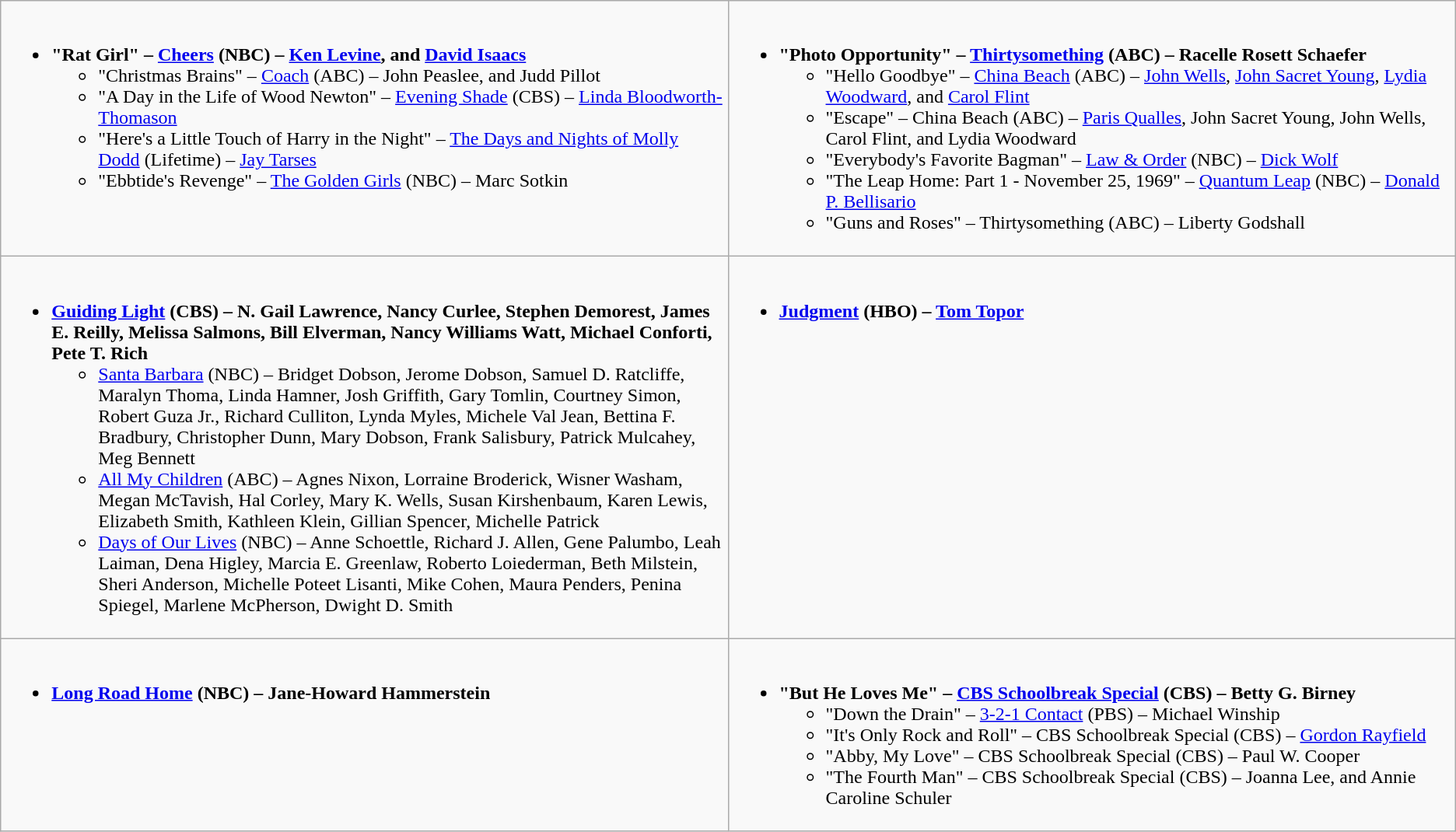<table class="wikitable">
<tr>
<td valign="top" width="50%"><br><ul><li><strong>"Rat Girl" – <a href='#'>Cheers</a> (NBC) – <a href='#'>Ken Levine</a>, and <a href='#'>David Isaacs</a></strong><ul><li>"Christmas Brains" – <a href='#'>Coach</a> (ABC) – John Peaslee, and Judd Pillot</li><li>"A Day in the Life of Wood Newton" – <a href='#'>Evening Shade</a> (CBS) – <a href='#'>Linda Bloodworth-Thomason</a></li><li>"Here's a Little Touch of Harry in the Night" – <a href='#'>The Days and Nights of Molly Dodd</a> (Lifetime) – <a href='#'>Jay Tarses</a></li><li>"Ebbtide's Revenge" – <a href='#'>The Golden Girls</a> (NBC) – Marc Sotkin</li></ul></li></ul></td>
<td valign="top" width="50%"><br><ul><li><strong>"Photo Opportunity" – <a href='#'>Thirtysomething</a> (ABC) – Racelle Rosett Schaefer</strong><ul><li>"Hello Goodbye" – <a href='#'>China Beach</a> (ABC) – <a href='#'>John Wells</a>, <a href='#'>John Sacret Young</a>, <a href='#'>Lydia Woodward</a>, and <a href='#'>Carol Flint</a></li><li>"Escape" – China Beach (ABC) – <a href='#'>Paris Qualles</a>, John Sacret Young, John Wells, Carol Flint, and Lydia Woodward</li><li>"Everybody's Favorite Bagman" – <a href='#'>Law & Order</a> (NBC) – <a href='#'>Dick Wolf</a></li><li>"The Leap Home: Part 1 - November 25, 1969" – <a href='#'>Quantum Leap</a> (NBC) – <a href='#'>Donald P. Bellisario</a></li><li>"Guns and Roses" – Thirtysomething (ABC) – Liberty Godshall</li></ul></li></ul></td>
</tr>
<tr>
<td valign="top" width="50%"><br><ul><li><strong><a href='#'>Guiding Light</a> (CBS) – N. Gail Lawrence, Nancy Curlee, Stephen Demorest, James E. Reilly, Melissa Salmons, Bill Elverman, Nancy Williams Watt, Michael Conforti, Pete T. Rich</strong><ul><li><a href='#'>Santa Barbara</a> (NBC) – Bridget Dobson, Jerome Dobson, Samuel D. Ratcliffe, Maralyn Thoma, Linda Hamner, Josh Griffith, Gary Tomlin, Courtney Simon, Robert Guza Jr., Richard Culliton, Lynda Myles, Michele Val Jean, Bettina F. Bradbury, Christopher Dunn, Mary Dobson, Frank Salisbury, Patrick Mulcahey, Meg Bennett</li><li><a href='#'>All My Children</a> (ABC) – Agnes Nixon, Lorraine Broderick, Wisner Washam, Megan McTavish, Hal Corley, Mary K. Wells, Susan Kirshenbaum, Karen Lewis, Elizabeth Smith, Kathleen Klein, Gillian Spencer, Michelle Patrick</li><li><a href='#'>Days of Our Lives</a> (NBC) – Anne Schoettle, Richard J. Allen, Gene Palumbo, Leah Laiman, Dena Higley, Marcia E. Greenlaw, Roberto Loiederman, Beth Milstein, Sheri Anderson, Michelle Poteet Lisanti, Mike Cohen, Maura Penders, Penina Spiegel, Marlene McPherson, Dwight D. Smith</li></ul></li></ul></td>
<td valign="top" width="50%"><br><ul><li><strong><a href='#'>Judgment</a> (HBO) – <a href='#'>Tom Topor</a></strong></li></ul></td>
</tr>
<tr>
<td valign="top" width="50%"><br><ul><li><strong><a href='#'>Long Road Home</a> (NBC) – Jane-Howard Hammerstein</strong></li></ul></td>
<td valign="top" width="50%"><br><ul><li><strong> "But He Loves Me" – <a href='#'>CBS Schoolbreak Special</a> (CBS) – Betty G. Birney</strong><ul><li>"Down the Drain" – <a href='#'>3-2-1 Contact</a> (PBS) – Michael Winship</li><li>"It's Only Rock and Roll" – CBS Schoolbreak Special (CBS) – <a href='#'>Gordon Rayfield</a></li><li>"Abby, My Love" – CBS Schoolbreak Special (CBS) – Paul W. Cooper</li><li>"The Fourth Man" – CBS Schoolbreak Special (CBS) – Joanna Lee, and Annie Caroline Schuler</li></ul></li></ul></td>
</tr>
</table>
